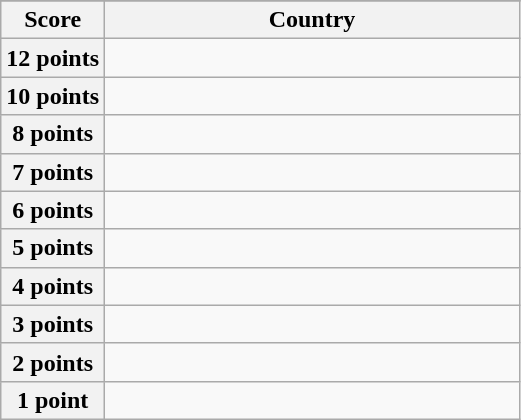<table class="wikitable">
<tr>
</tr>
<tr>
<th scope="col" width="20%">Score</th>
<th scope="col">Country</th>
</tr>
<tr>
<th scope="row">12 points</th>
<td></td>
</tr>
<tr>
<th scope="row">10 points</th>
<td></td>
</tr>
<tr>
<th scope="row">8 points</th>
<td></td>
</tr>
<tr>
<th scope="row">7 points</th>
<td></td>
</tr>
<tr>
<th scope="row">6 points</th>
<td></td>
</tr>
<tr>
<th scope="row">5 points</th>
<td></td>
</tr>
<tr>
<th scope="row">4 points</th>
<td></td>
</tr>
<tr>
<th scope="row">3 points</th>
<td></td>
</tr>
<tr>
<th scope="row">2 points</th>
<td></td>
</tr>
<tr>
<th scope="row">1 point</th>
<td></td>
</tr>
</table>
